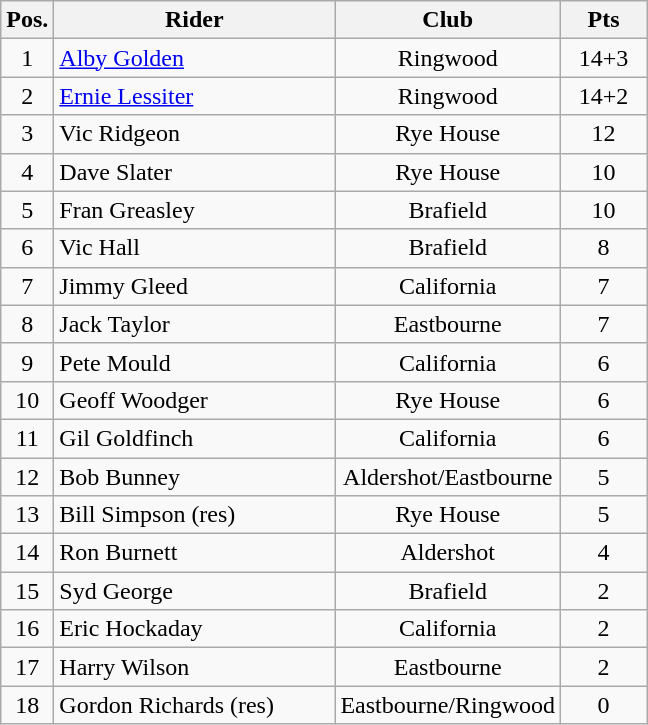<table class=wikitable>
<tr>
<th width=25px>Pos.</th>
<th width=180px>Rider</th>
<th width=120px>Club</th>
<th width=50px>Pts</th>
</tr>
<tr align=center >
<td>1</td>
<td align=left><a href='#'>Alby Golden</a></td>
<td>Ringwood</td>
<td>14+3</td>
</tr>
<tr align=center>
<td>2</td>
<td align=left><a href='#'>Ernie Lessiter</a></td>
<td>Ringwood</td>
<td>14+2</td>
</tr>
<tr align=center>
<td>3</td>
<td align=left>Vic Ridgeon</td>
<td>Rye House</td>
<td>12</td>
</tr>
<tr align=center>
<td>4</td>
<td align=left>Dave Slater</td>
<td>Rye House</td>
<td>10</td>
</tr>
<tr align=center>
<td>5</td>
<td align=left>Fran Greasley</td>
<td>Brafield</td>
<td>10</td>
</tr>
<tr align=center>
<td>6</td>
<td align=left>Vic Hall</td>
<td>Brafield</td>
<td>8</td>
</tr>
<tr align=center>
<td>7</td>
<td align=left>Jimmy Gleed</td>
<td>California</td>
<td>7</td>
</tr>
<tr align=center>
<td>8</td>
<td align=left>Jack Taylor</td>
<td>Eastbourne</td>
<td>7</td>
</tr>
<tr align=center>
<td>9</td>
<td align=left>Pete Mould</td>
<td>California</td>
<td>6</td>
</tr>
<tr align=center>
<td>10</td>
<td align=left>Geoff Woodger</td>
<td>Rye House</td>
<td>6</td>
</tr>
<tr align=center>
<td>11</td>
<td align=left>Gil Goldfinch</td>
<td>California</td>
<td>6</td>
</tr>
<tr align=center>
<td>12</td>
<td align=left>Bob Bunney</td>
<td>Aldershot/Eastbourne</td>
<td>5</td>
</tr>
<tr align=center>
<td>13</td>
<td align=left>Bill Simpson (res)</td>
<td>Rye House</td>
<td>5</td>
</tr>
<tr align=center>
<td>14</td>
<td align=left>Ron Burnett</td>
<td>Aldershot</td>
<td>4</td>
</tr>
<tr align=center>
<td>15</td>
<td align=left>Syd George</td>
<td>Brafield</td>
<td>2</td>
</tr>
<tr align=center>
<td>16</td>
<td align=left>Eric Hockaday</td>
<td>California</td>
<td>2</td>
</tr>
<tr align=center>
<td>17</td>
<td align=left>Harry Wilson</td>
<td>Eastbourne</td>
<td>2</td>
</tr>
<tr align=center>
<td>18</td>
<td align=left>Gordon Richards (res)</td>
<td>Eastbourne/Ringwood</td>
<td>0</td>
</tr>
</table>
